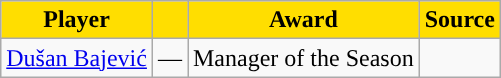<table class="wikitable">
<tr>
<th style="background:#FFDE00">Player</th>
<th style="background:#FFDE00"></th>
<th style="background:#FFDE00">Award</th>
<th style="background:#FFDE00">Source</th>
</tr>
<tr>
<td> <a href='#'>Dušan Bajević</a></td>
<td align="center">—</td>
<td align="center">Manager of the Season</td>
<td align="center"></td>
</tr>
</table>
